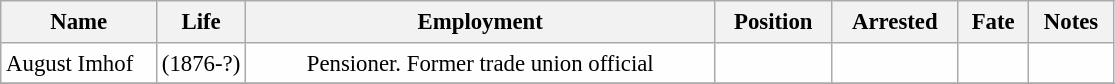<table class="wikitable sortable" style="table-layout:fixed;background-color:#FEFEFE;font-size:95%;padding:0.30em;line-height:1.35em;">
<tr>
<th scope="col"  width=14%>Name</th>
<th scope="col"  width=8%>Life</th>
<th scope="col">Employment</th>
<th scope="col">Position</th>
<th scope="col">Arrested</th>
<th scope="col">Fate</th>
<th scope="col">Notes</th>
</tr>
<tr>
<td>August Imhof</td>
<td style="text-align: center;">(1876-?)</td>
<td style="text-align: center;">Pensioner. Former trade union official</td>
<td style="text-align: center;"></td>
<td style="text-align: center;"></td>
<td style="text-align: center;"></td>
<td style="text-align: center;"></td>
</tr>
<tr>
</tr>
</table>
